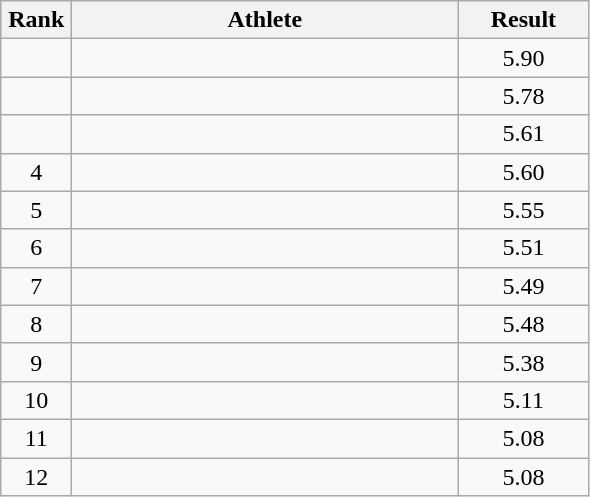<table class=wikitable style="text-align:center">
<tr>
<th width=40>Rank</th>
<th width=250>Athlete</th>
<th width=80>Result</th>
</tr>
<tr>
<td></td>
<td align=left></td>
<td>5.90</td>
</tr>
<tr>
<td></td>
<td align=left></td>
<td>5.78</td>
</tr>
<tr>
<td></td>
<td align=left></td>
<td>5.61</td>
</tr>
<tr>
<td>4</td>
<td align=left></td>
<td>5.60</td>
</tr>
<tr>
<td>5</td>
<td align=left></td>
<td>5.55</td>
</tr>
<tr>
<td>6</td>
<td align=left></td>
<td>5.51</td>
</tr>
<tr>
<td>7</td>
<td align=left></td>
<td>5.49</td>
</tr>
<tr>
<td>8</td>
<td align=left></td>
<td>5.48</td>
</tr>
<tr>
<td>9</td>
<td align=left></td>
<td>5.38</td>
</tr>
<tr>
<td>10</td>
<td align=left></td>
<td>5.11</td>
</tr>
<tr>
<td>11</td>
<td align=left></td>
<td>5.08</td>
</tr>
<tr>
<td>12</td>
<td align=left></td>
<td>5.08</td>
</tr>
</table>
